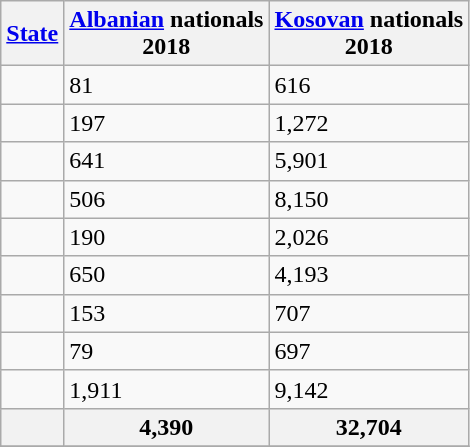<table class="wikitable sortable">
<tr>
<th><a href='#'>State</a><br></th>
<th> <a href='#'>Albanian</a> nationals<br>2018</th>
<th> <a href='#'>Kosovan</a> nationals<br>2018</th>
</tr>
<tr>
<td></td>
<td>81</td>
<td>616</td>
</tr>
<tr>
<td></td>
<td>197</td>
<td>1,272</td>
</tr>
<tr>
<td></td>
<td>641</td>
<td>5,901</td>
</tr>
<tr>
<td></td>
<td>506</td>
<td>8,150</td>
</tr>
<tr>
<td></td>
<td>190</td>
<td>2,026</td>
</tr>
<tr>
<td></td>
<td>650</td>
<td>4,193</td>
</tr>
<tr>
<td></td>
<td>153</td>
<td>707</td>
</tr>
<tr>
<td></td>
<td>79</td>
<td>697</td>
</tr>
<tr>
<td></td>
<td>1,911</td>
<td>9,142</td>
</tr>
<tr>
<th></th>
<th>4,390</th>
<th>32,704</th>
</tr>
<tr>
</tr>
</table>
